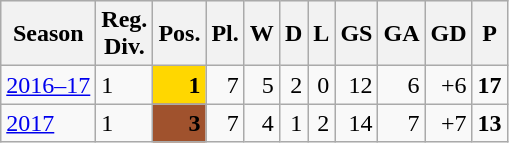<table class="wikitable">
<tr style="background:#efefef;">
<th>Season</th>
<th>Reg.<br>Div.</th>
<th>Pos.</th>
<th>Pl.</th>
<th>W</th>
<th>D</th>
<th>L</th>
<th>GS</th>
<th>GA</th>
<th>GD</th>
<th>P</th>
</tr>
<tr>
<td><a href='#'>2016–17</a></td>
<td>1</td>
<td align=right bgcolor=gold><strong>1</strong></td>
<td align=right>7</td>
<td align=right>5</td>
<td align=right>2</td>
<td align=right>0</td>
<td align=right>12</td>
<td align=right>6</td>
<td align=right>+6</td>
<td align=right><strong>17</strong></td>
</tr>
<tr>
<td><a href='#'>2017</a></td>
<td>1</td>
<td align=right bgcolor=sienna><strong>3</strong></td>
<td align=right>7</td>
<td align=right>4</td>
<td align=right>1</td>
<td align=right>2</td>
<td align=right>14</td>
<td align=right>7</td>
<td align=right>+7</td>
<td align=right><strong>13</strong></td>
</tr>
</table>
